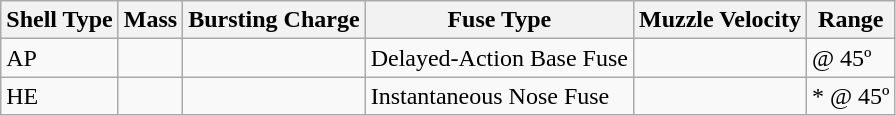<table class="wikitable">
<tr>
<th>Shell Type</th>
<th>Mass</th>
<th>Bursting Charge</th>
<th>Fuse Type</th>
<th>Muzzle Velocity</th>
<th>Range</th>
</tr>
<tr>
<td>AP</td>
<td></td>
<td></td>
<td>Delayed-Action Base Fuse</td>
<td></td>
<td> @ 45º</td>
</tr>
<tr>
<td>HE</td>
<td></td>
<td></td>
<td>Instantaneous Nose Fuse</td>
<td></td>
<td>* @ 45º</td>
</tr>
</table>
